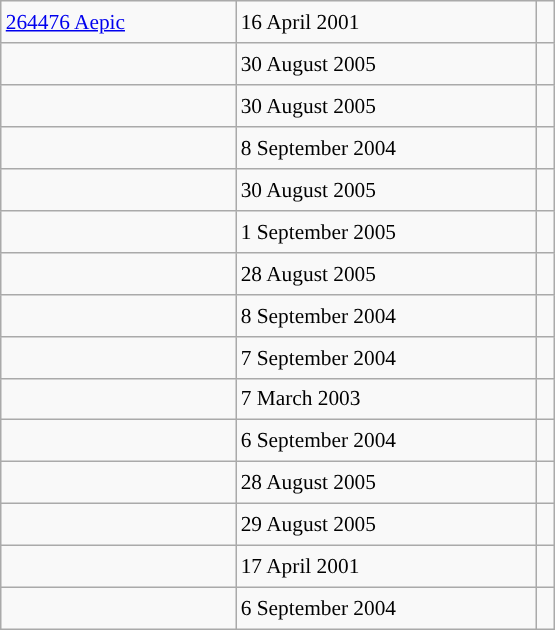<table class="wikitable" style="font-size: 89%; float: left; width: 26em; margin-right: 1em; height: 420px;">
<tr>
<td><a href='#'>264476 Aepic</a></td>
<td>16 April 2001</td>
<td></td>
</tr>
<tr>
<td></td>
<td>30 August 2005</td>
<td></td>
</tr>
<tr>
<td></td>
<td>30 August 2005</td>
<td></td>
</tr>
<tr>
<td></td>
<td>8 September 2004</td>
<td></td>
</tr>
<tr>
<td></td>
<td>30 August 2005</td>
<td></td>
</tr>
<tr>
<td></td>
<td>1 September 2005</td>
<td></td>
</tr>
<tr>
<td></td>
<td>28 August 2005</td>
<td></td>
</tr>
<tr>
<td></td>
<td>8 September 2004</td>
<td></td>
</tr>
<tr>
<td></td>
<td>7 September 2004</td>
<td></td>
</tr>
<tr>
<td></td>
<td>7 March 2003</td>
<td></td>
</tr>
<tr>
<td></td>
<td>6 September 2004</td>
<td></td>
</tr>
<tr>
<td></td>
<td>28 August 2005</td>
<td></td>
</tr>
<tr>
<td></td>
<td>29 August 2005</td>
<td></td>
</tr>
<tr>
<td></td>
<td>17 April 2001</td>
<td></td>
</tr>
<tr>
<td></td>
<td>6 September 2004</td>
<td></td>
</tr>
</table>
